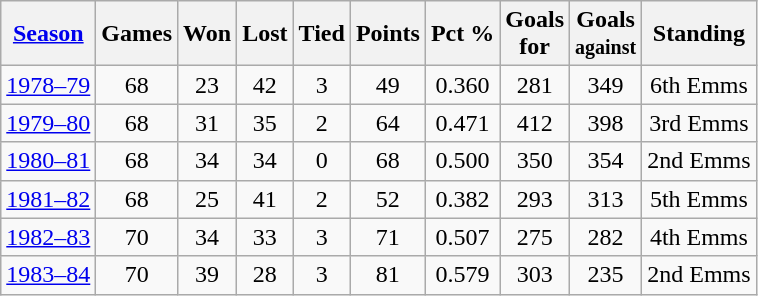<table class="wikitable">
<tr>
<th><a href='#'>Season</a></th>
<th>Games</th>
<th>Won</th>
<th>Lost</th>
<th>Tied</th>
<th>Points</th>
<th>Pct %</th>
<th>Goals<br>for</th>
<th>Goals<br><small>against</small></th>
<th>Standing</th>
</tr>
<tr align="center">
<td><a href='#'>1978–79</a></td>
<td>68</td>
<td>23</td>
<td>42</td>
<td>3</td>
<td>49</td>
<td>0.360</td>
<td>281</td>
<td>349</td>
<td>6th Emms</td>
</tr>
<tr align="center">
<td><a href='#'>1979–80</a></td>
<td>68</td>
<td>31</td>
<td>35</td>
<td>2</td>
<td>64</td>
<td>0.471</td>
<td>412</td>
<td>398</td>
<td>3rd Emms</td>
</tr>
<tr align="center">
<td><a href='#'>1980–81</a></td>
<td>68</td>
<td>34</td>
<td>34</td>
<td>0</td>
<td>68</td>
<td>0.500</td>
<td>350</td>
<td>354</td>
<td>2nd Emms</td>
</tr>
<tr align="center">
<td><a href='#'>1981–82</a></td>
<td>68</td>
<td>25</td>
<td>41</td>
<td>2</td>
<td>52</td>
<td>0.382</td>
<td>293</td>
<td>313</td>
<td>5th Emms</td>
</tr>
<tr align="center">
<td><a href='#'>1982–83</a></td>
<td>70</td>
<td>34</td>
<td>33</td>
<td>3</td>
<td>71</td>
<td>0.507</td>
<td>275</td>
<td>282</td>
<td>4th Emms</td>
</tr>
<tr align="center">
<td><a href='#'>1983–84</a></td>
<td>70</td>
<td>39</td>
<td>28</td>
<td>3</td>
<td>81</td>
<td>0.579</td>
<td>303</td>
<td>235</td>
<td>2nd Emms</td>
</tr>
</table>
